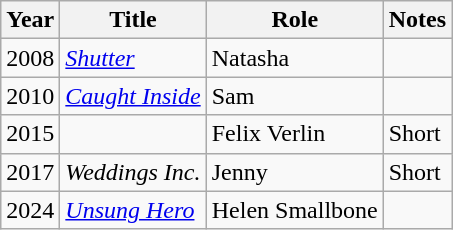<table class="wikitable sortable">
<tr>
<th>Year</th>
<th>Title</th>
<th>Role</th>
<th class="unsortable">Notes</th>
</tr>
<tr>
<td>2008</td>
<td><em><a href='#'>Shutter</a></em></td>
<td>Natasha</td>
<td></td>
</tr>
<tr>
<td>2010</td>
<td><em><a href='#'>Caught Inside</a></em></td>
<td>Sam</td>
<td></td>
</tr>
<tr>
<td>2015</td>
<td><em></em></td>
<td>Felix Verlin</td>
<td>Short</td>
</tr>
<tr>
<td>2017</td>
<td><em>Weddings Inc.</em></td>
<td>Jenny</td>
<td>Short</td>
</tr>
<tr>
<td>2024</td>
<td><em><a href='#'>Unsung Hero</a></em></td>
<td>Helen Smallbone</td>
<td></td>
</tr>
</table>
